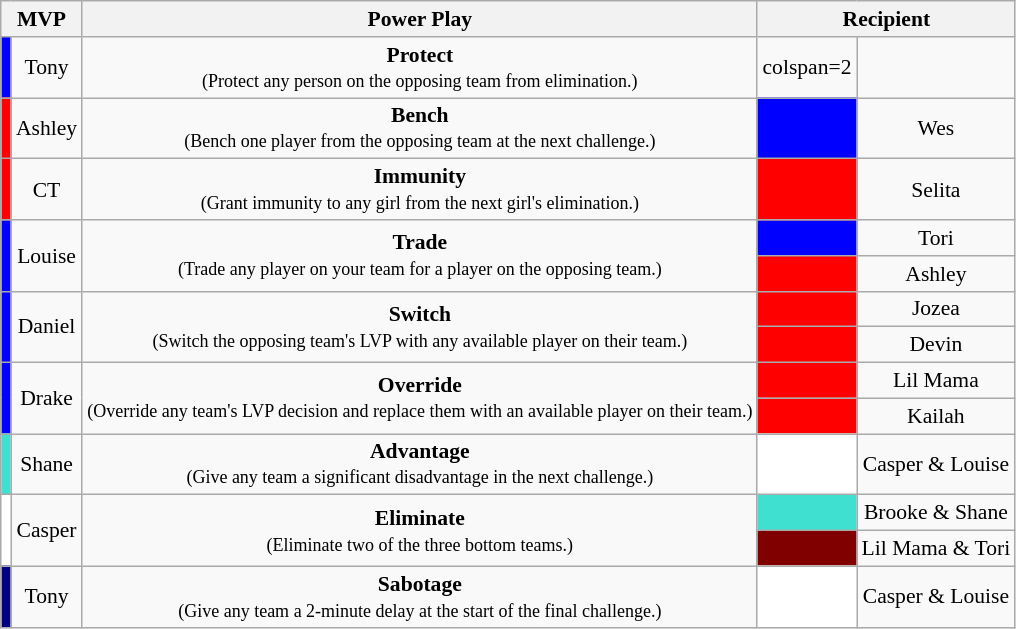<table class="wikitable" style="text-align:center; font-size:90%">
<tr>
<th colspan=2>MVP</th>
<th>Power Play</th>
<th colspan=2>Recipient</th>
</tr>
<tr>
<td bgcolor="blue"></td>
<td>Tony</td>
<td><strong>Protect</strong><br><small>(Protect any person on the opposing team from elimination.)</small></td>
<td>colspan=2 </td>
</tr>
<tr>
<td bgcolor="red"></td>
<td>Ashley</td>
<td><strong>Bench</strong><br><small>(Bench one player from the opposing team at the next challenge.)</small></td>
<td bgcolor="blue"></td>
<td>Wes</td>
</tr>
<tr>
<td bgcolor="red"></td>
<td>CT</td>
<td><strong>Immunity</strong><br><small>(Grant immunity to any girl from the next girl's elimination.)</small></td>
<td bgcolor="red"></td>
<td>Selita</td>
</tr>
<tr>
<td bgcolor="blue" rowspan=2></td>
<td rowspan=2>Louise</td>
<td rowspan=2><strong>Trade</strong><br><small>(Trade any player on your team for a player on the opposing team.)</small></td>
<td bgcolor="blue"></td>
<td>Tori</td>
</tr>
<tr>
<td bgcolor="red"></td>
<td>Ashley</td>
</tr>
<tr>
<td bgcolor="blue" rowspan=2></td>
<td rowspan=2>Daniel</td>
<td rowspan=2><strong>Switch</strong><br><small>(Switch the opposing team's LVP with any available player on their team.)</small></td>
<td bgcolor="red"></td>
<td>Jozea</td>
</tr>
<tr>
<td bgcolor="red"></td>
<td>Devin</td>
</tr>
<tr>
<td bgcolor="blue" rowspan=2></td>
<td rowspan=2>Drake</td>
<td rowspan=2><strong>Override</strong><br><small>(Override any team's LVP decision and replace them with an available player on their team.)</small></td>
<td bgcolor="red"></td>
<td>Lil Mama</td>
</tr>
<tr>
<td bgcolor="red"></td>
<td>Kailah</td>
</tr>
<tr>
<td bgcolor="turquoise"></td>
<td>Shane</td>
<td><strong>Advantage</strong><br><small>(Give any team a significant disadvantage in the next challenge.)</small></td>
<td bgcolor="white"></td>
<td>Casper & Louise</td>
</tr>
<tr>
<td bgcolor="white" rowspan=2></td>
<td rowspan=2>Casper</td>
<td rowspan=2><strong>Eliminate</strong><br><small>(Eliminate two of the three bottom teams.)</small></td>
<td bgcolor="turquoise"></td>
<td>Brooke & Shane</td>
</tr>
<tr>
<td bgcolor="maroon"></td>
<td>Lil Mama & Tori</td>
</tr>
<tr>
<td bgcolor="navy"></td>
<td>Tony</td>
<td><strong>Sabotage</strong><br><small>(Give any team a 2-minute delay at the start of the final challenge.)</small></td>
<td bgcolor="white"></td>
<td>Casper & Louise</td>
</tr>
</table>
